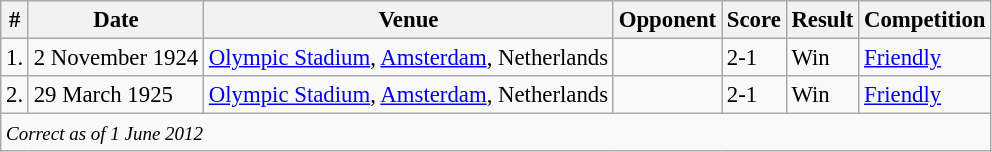<table class="wikitable" style="font-size:95%;">
<tr>
<th>#</th>
<th>Date</th>
<th>Venue</th>
<th>Opponent</th>
<th>Score</th>
<th>Result</th>
<th>Competition</th>
</tr>
<tr>
<td>1.</td>
<td>2 November 1924</td>
<td><a href='#'>Olympic Stadium</a>, <a href='#'>Amsterdam</a>, Netherlands</td>
<td></td>
<td>2-1</td>
<td>Win</td>
<td><a href='#'>Friendly</a></td>
</tr>
<tr>
<td>2.</td>
<td>29 March 1925</td>
<td><a href='#'>Olympic Stadium</a>, <a href='#'>Amsterdam</a>, Netherlands</td>
<td></td>
<td>2-1</td>
<td>Win</td>
<td><a href='#'>Friendly</a></td>
</tr>
<tr>
<td colspan="12"><small><em>Correct as of 1 June 2012</em></small></td>
</tr>
</table>
